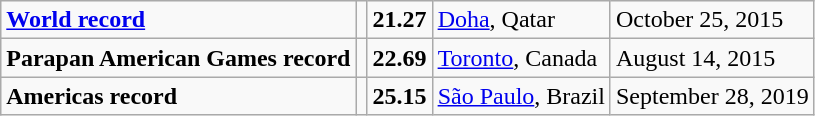<table class="wikitable">
<tr>
<td><strong><a href='#'>World record</a></strong></td>
<td></td>
<td><strong>21.27</strong></td>
<td><a href='#'>Doha</a>, Qatar</td>
<td>October 25, 2015</td>
</tr>
<tr>
<td><strong>Parapan American Games record</strong></td>
<td></td>
<td><strong>22.69</strong></td>
<td><a href='#'>Toronto</a>, Canada</td>
<td>August 14, 2015</td>
</tr>
<tr>
<td><strong>Americas record</strong></td>
<td></td>
<td><strong>25.15</strong></td>
<td><a href='#'>São Paulo</a>, Brazil</td>
<td>September 28, 2019</td>
</tr>
</table>
